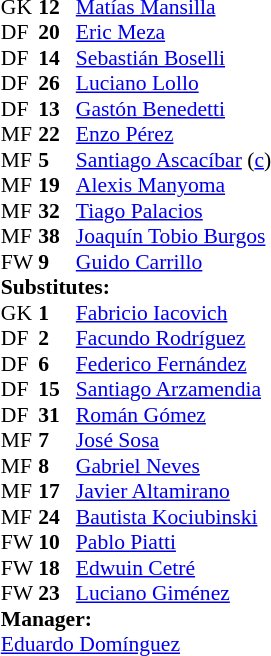<table cellspacing="0" cellpadding="0" style="font-size:90%; margin:0.2em auto;">
<tr>
<th width="25"></th>
<th width="25"></th>
</tr>
<tr>
<td>GK</td>
<td><strong>12</strong></td>
<td> <a href='#'>Matías Mansilla</a></td>
</tr>
<tr>
<td>DF</td>
<td><strong>20</strong></td>
<td> <a href='#'>Eric Meza</a></td>
<td></td>
</tr>
<tr>
<td>DF</td>
<td><strong>14</strong></td>
<td> <a href='#'>Sebastián Boselli</a></td>
</tr>
<tr>
<td>DF</td>
<td><strong>26</strong></td>
<td> <a href='#'>Luciano Lollo</a></td>
</tr>
<tr>
<td>DF</td>
<td><strong>13</strong></td>
<td> <a href='#'>Gastón Benedetti</a></td>
</tr>
<tr>
<td>MF</td>
<td><strong>22</strong></td>
<td> <a href='#'>Enzo Pérez</a></td>
</tr>
<tr>
<td>MF</td>
<td><strong>5</strong></td>
<td> <a href='#'>Santiago Ascacíbar</a> (<a href='#'>c</a>)</td>
</tr>
<tr>
<td>MF</td>
<td><strong>19</strong></td>
<td> <a href='#'>Alexis Manyoma</a></td>
<td></td>
<td></td>
</tr>
<tr>
<td>MF</td>
<td><strong>32</strong></td>
<td> <a href='#'>Tiago Palacios</a></td>
<td></td>
<td></td>
</tr>
<tr>
<td>MF</td>
<td><strong>38</strong></td>
<td> <a href='#'>Joaquín Tobio Burgos</a></td>
<td></td>
<td></td>
</tr>
<tr>
<td>FW</td>
<td><strong>9</strong></td>
<td> <a href='#'>Guido Carrillo</a></td>
<td></td>
<td></td>
</tr>
<tr>
<td colspan=3><strong>Substitutes:</strong></td>
</tr>
<tr>
<td>GK</td>
<td><strong>1</strong></td>
<td> <a href='#'>Fabricio Iacovich</a></td>
</tr>
<tr>
<td>DF</td>
<td><strong>2</strong></td>
<td> <a href='#'>Facundo Rodríguez</a></td>
</tr>
<tr>
<td>DF</td>
<td><strong>6</strong></td>
<td> <a href='#'>Federico Fernández</a></td>
</tr>
<tr>
<td>DF</td>
<td><strong>15</strong></td>
<td> <a href='#'>Santiago Arzamendia</a></td>
</tr>
<tr>
<td>DF</td>
<td><strong>31</strong></td>
<td> <a href='#'>Román Gómez</a></td>
</tr>
<tr>
<td>MF</td>
<td><strong>7</strong></td>
<td> <a href='#'>José Sosa</a></td>
<td></td>
<td></td>
</tr>
<tr>
<td>MF</td>
<td><strong>8</strong></td>
<td> <a href='#'>Gabriel Neves</a></td>
<td></td>
<td></td>
</tr>
<tr>
<td>MF</td>
<td><strong>17</strong></td>
<td> <a href='#'>Javier Altamirano</a></td>
</tr>
<tr>
<td>MF</td>
<td><strong>24</strong></td>
<td> <a href='#'>Bautista Kociubinski</a></td>
</tr>
<tr>
<td>FW</td>
<td><strong>10</strong></td>
<td> <a href='#'>Pablo Piatti</a></td>
<td></td>
<td></td>
</tr>
<tr>
<td>FW</td>
<td><strong>18</strong></td>
<td> <a href='#'>Edwuin Cetré</a></td>
</tr>
<tr>
<td>FW</td>
<td><strong>23</strong></td>
<td> <a href='#'>Luciano Giménez</a></td>
<td></td>
<td></td>
</tr>
<tr>
<td colspan=3><strong>Manager:</strong></td>
</tr>
<tr>
<td colspan="3"> <a href='#'>Eduardo Domínguez</a></td>
</tr>
</table>
